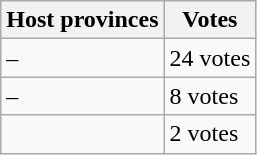<table class="wikitable">
<tr>
<th>Host provinces</th>
<th>Votes</th>
</tr>
<tr>
<td>–</td>
<td>24 votes</td>
</tr>
<tr>
<td>–</td>
<td>8 votes</td>
</tr>
<tr>
<td></td>
<td>2 votes</td>
</tr>
</table>
